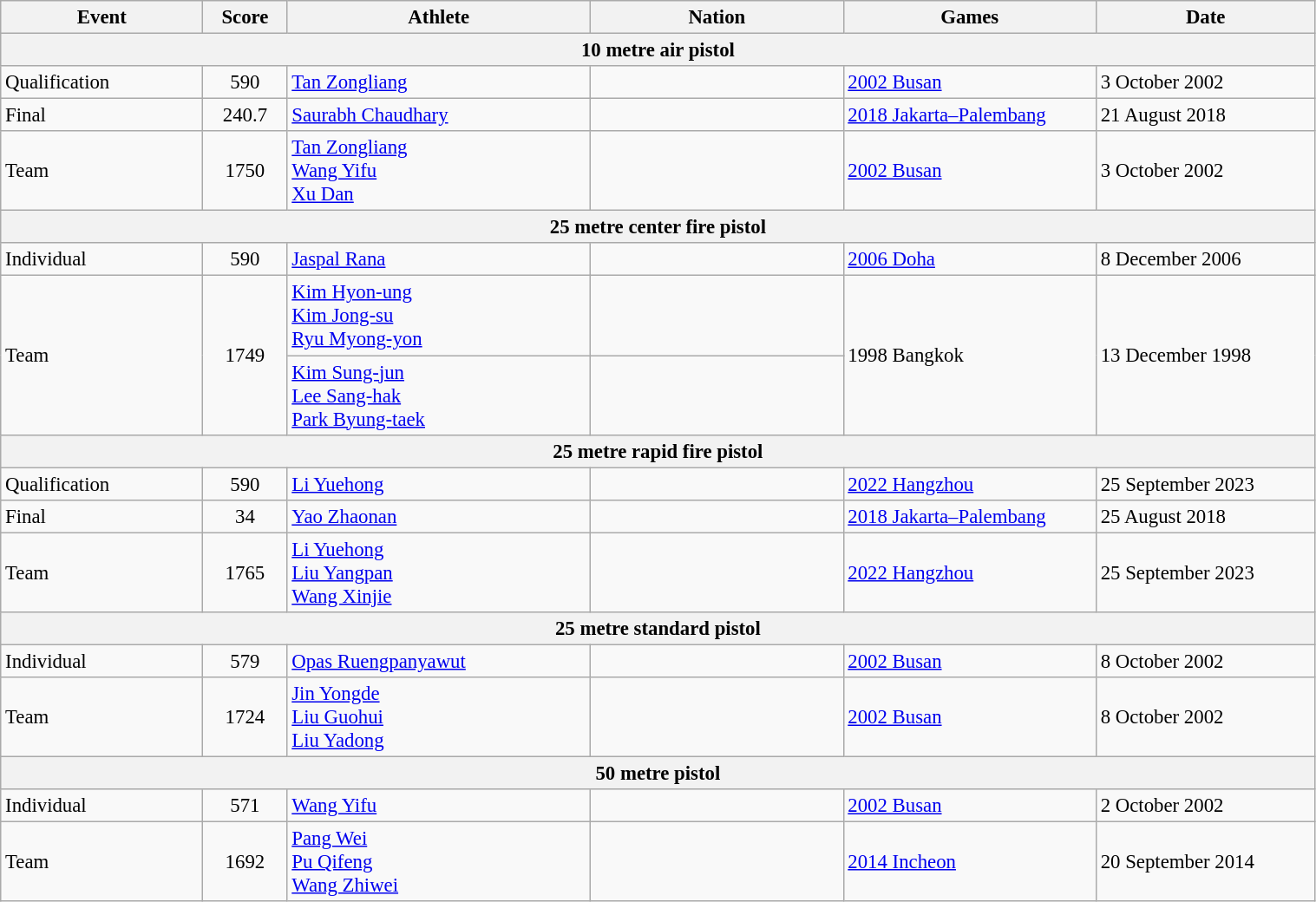<table class="wikitable" style="font-size:95%; width: 80%;">
<tr>
<th width=12%>Event</th>
<th width=5%>Score</th>
<th width=18%>Athlete</th>
<th width=15%>Nation</th>
<th width=15%>Games</th>
<th width=13%>Date</th>
</tr>
<tr>
<th colspan="6">10 metre air pistol</th>
</tr>
<tr>
<td>Qualification</td>
<td align="center">590</td>
<td><a href='#'>Tan Zongliang</a></td>
<td></td>
<td><a href='#'>2002 Busan</a></td>
<td>3 October 2002</td>
</tr>
<tr>
<td>Final</td>
<td align="center">240.7</td>
<td><a href='#'>Saurabh Chaudhary</a></td>
<td></td>
<td><a href='#'>2018 Jakarta–Palembang</a></td>
<td>21 August 2018</td>
</tr>
<tr>
<td>Team</td>
<td align="center">1750</td>
<td><a href='#'>Tan Zongliang</a><br><a href='#'>Wang Yifu</a><br><a href='#'>Xu Dan</a></td>
<td></td>
<td><a href='#'>2002 Busan</a></td>
<td>3 October 2002</td>
</tr>
<tr>
<th colspan="6">25 metre center fire pistol</th>
</tr>
<tr>
<td>Individual</td>
<td align="center">590</td>
<td><a href='#'>Jaspal Rana</a></td>
<td></td>
<td><a href='#'>2006 Doha</a></td>
<td>8 December 2006</td>
</tr>
<tr>
<td rowspan=2>Team</td>
<td rowspan=2 align="center">1749</td>
<td><a href='#'>Kim Hyon-ung</a><br><a href='#'>Kim Jong-su</a><br><a href='#'>Ryu Myong-yon</a></td>
<td></td>
<td rowspan=2>1998 Bangkok</td>
<td rowspan=2>13 December 1998</td>
</tr>
<tr>
<td><a href='#'>Kim Sung-jun</a><br><a href='#'>Lee Sang-hak</a><br><a href='#'>Park Byung-taek</a></td>
<td></td>
</tr>
<tr>
<th colspan="6">25 metre rapid fire pistol</th>
</tr>
<tr>
<td>Qualification</td>
<td align="center">590</td>
<td><a href='#'>Li Yuehong</a></td>
<td></td>
<td><a href='#'>2022 Hangzhou</a></td>
<td>25 September 2023</td>
</tr>
<tr>
<td>Final</td>
<td align="center">34</td>
<td><a href='#'>Yao Zhaonan</a></td>
<td></td>
<td><a href='#'>2018 Jakarta–Palembang</a></td>
<td>25 August 2018</td>
</tr>
<tr>
<td>Team</td>
<td align="center">1765</td>
<td><a href='#'>Li Yuehong</a><br><a href='#'>Liu Yangpan</a><br><a href='#'>Wang Xinjie</a></td>
<td></td>
<td><a href='#'>2022 Hangzhou</a></td>
<td>25 September 2023</td>
</tr>
<tr>
<th colspan="6">25 metre standard pistol</th>
</tr>
<tr>
<td>Individual</td>
<td align="center">579</td>
<td><a href='#'>Opas Ruengpanyawut</a></td>
<td></td>
<td><a href='#'>2002 Busan</a></td>
<td>8 October 2002</td>
</tr>
<tr>
<td>Team</td>
<td align="center">1724</td>
<td><a href='#'>Jin Yongde</a><br><a href='#'>Liu Guohui</a><br><a href='#'>Liu Yadong</a></td>
<td></td>
<td><a href='#'>2002 Busan</a></td>
<td>8 October 2002</td>
</tr>
<tr>
<th colspan="6">50 metre pistol</th>
</tr>
<tr>
<td>Individual</td>
<td align="center">571</td>
<td><a href='#'>Wang Yifu</a></td>
<td></td>
<td><a href='#'>2002 Busan</a></td>
<td>2 October 2002</td>
</tr>
<tr>
<td>Team</td>
<td align="center">1692</td>
<td><a href='#'>Pang Wei</a><br><a href='#'>Pu Qifeng</a><br><a href='#'>Wang Zhiwei</a></td>
<td></td>
<td><a href='#'>2014 Incheon</a></td>
<td>20 September 2014</td>
</tr>
</table>
